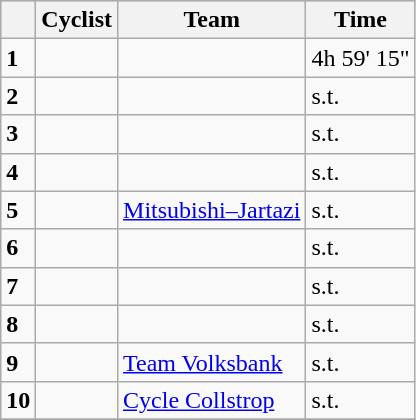<table class="wikitable">
<tr style="background:#ccccff;">
<th></th>
<th>Cyclist</th>
<th>Team</th>
<th>Time</th>
</tr>
<tr>
<td><strong>1</strong></td>
<td></td>
<td></td>
<td>4h 59' 15"</td>
</tr>
<tr>
<td><strong>2</strong></td>
<td></td>
<td></td>
<td>s.t.</td>
</tr>
<tr>
<td><strong>3</strong></td>
<td></td>
<td></td>
<td>s.t.</td>
</tr>
<tr>
<td><strong>4</strong></td>
<td></td>
<td></td>
<td>s.t.</td>
</tr>
<tr>
<td><strong>5</strong></td>
<td></td>
<td><a href='#'>Mitsubishi–Jartazi</a></td>
<td>s.t.</td>
</tr>
<tr>
<td><strong>6</strong></td>
<td></td>
<td></td>
<td>s.t.</td>
</tr>
<tr>
<td><strong>7</strong></td>
<td></td>
<td></td>
<td>s.t.</td>
</tr>
<tr>
<td><strong>8</strong></td>
<td></td>
<td></td>
<td>s.t.</td>
</tr>
<tr>
<td><strong>9</strong></td>
<td></td>
<td><a href='#'>Team Volksbank</a></td>
<td>s.t.</td>
</tr>
<tr>
<td><strong>10</strong></td>
<td></td>
<td><a href='#'>Cycle Collstrop</a></td>
<td>s.t.</td>
</tr>
<tr>
</tr>
</table>
